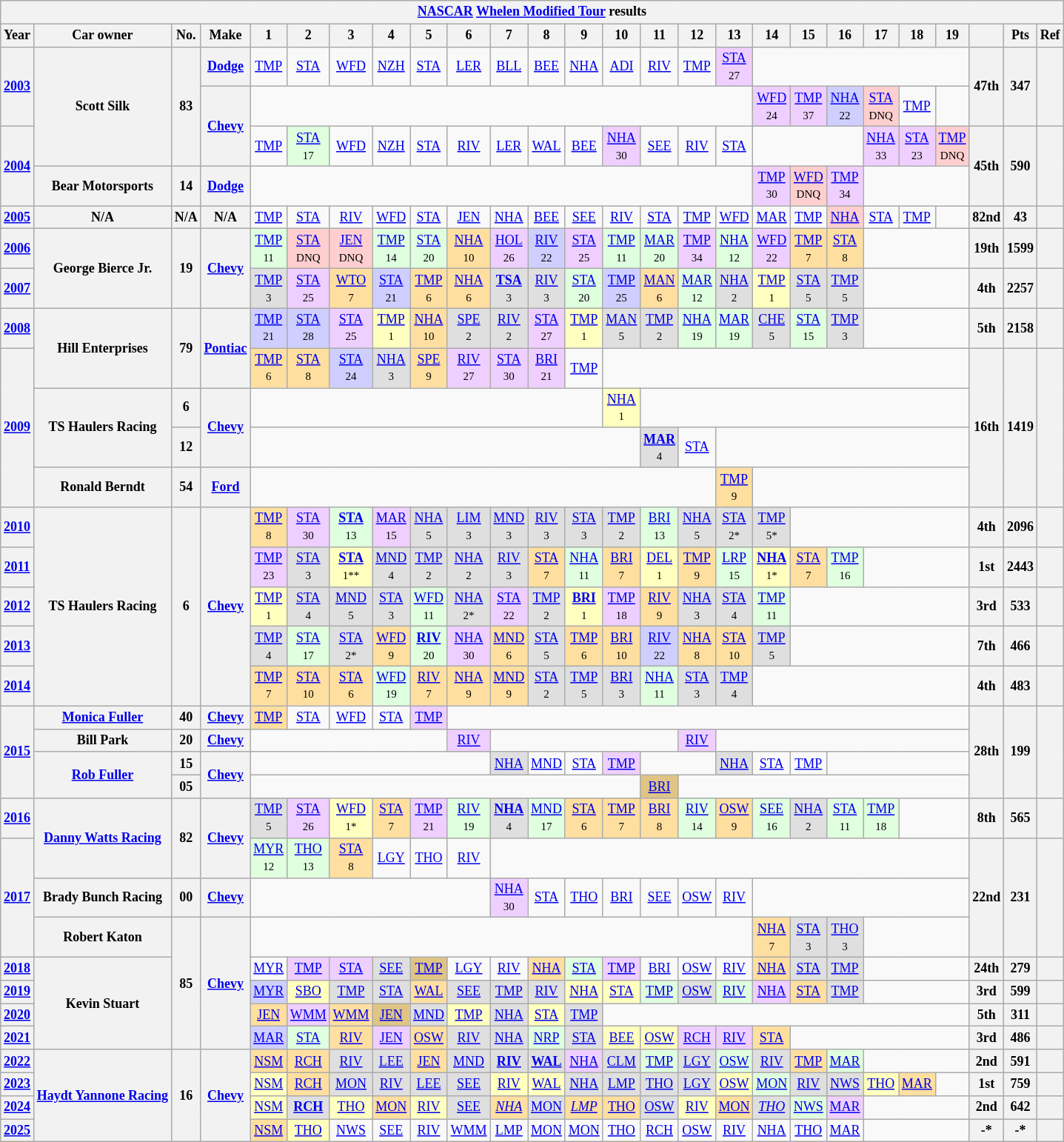<table class="wikitable" style="text-align:center; font-size:75%">
<tr>
<th colspan=38><a href='#'>NASCAR</a> <a href='#'>Whelen Modified Tour</a> results</th>
</tr>
<tr>
<th>Year</th>
<th>Car owner</th>
<th>No.</th>
<th>Make</th>
<th>1</th>
<th>2</th>
<th>3</th>
<th>4</th>
<th>5</th>
<th>6</th>
<th>7</th>
<th>8</th>
<th>9</th>
<th>10</th>
<th>11</th>
<th>12</th>
<th>13</th>
<th>14</th>
<th>15</th>
<th>16</th>
<th>17</th>
<th>18</th>
<th>19</th>
<th></th>
<th>Pts</th>
<th>Ref</th>
</tr>
<tr>
<th rowspan=2><a href='#'>2003</a></th>
<th rowspan=3>Scott Silk</th>
<th rowspan=3>83</th>
<th><a href='#'>Dodge</a></th>
<td><a href='#'>TMP</a></td>
<td><a href='#'>STA</a></td>
<td><a href='#'>WFD</a></td>
<td><a href='#'>NZH</a></td>
<td><a href='#'>STA</a></td>
<td><a href='#'>LER</a></td>
<td><a href='#'>BLL</a></td>
<td><a href='#'>BEE</a></td>
<td><a href='#'>NHA</a></td>
<td><a href='#'>ADI</a></td>
<td><a href='#'>RIV</a></td>
<td><a href='#'>TMP</a></td>
<td style="background:#EFCFFF;"><a href='#'>STA</a><br><small>27</small></td>
<td colspan=6></td>
<th rowspan=2>47th</th>
<th rowspan=2>347</th>
<th rowspan=2></th>
</tr>
<tr>
<th rowspan=2><a href='#'>Chevy</a></th>
<td colspan=13></td>
<td style="background:#EFCFFF;"><a href='#'>WFD</a><br><small>24</small></td>
<td style="background:#EFCFFF;"><a href='#'>TMP</a><br><small>37</small></td>
<td style="background:#CFCFFF;"><a href='#'>NHA</a><br><small>22</small></td>
<td style="background:#FFCFCF;"><a href='#'>STA</a><br><small>DNQ</small></td>
<td><a href='#'>TMP</a></td>
<td></td>
</tr>
<tr>
<th rowspan=2><a href='#'>2004</a></th>
<td><a href='#'>TMP</a></td>
<td style="background:#DFFFDF;"><a href='#'>STA</a><br><small>17</small></td>
<td><a href='#'>WFD</a></td>
<td><a href='#'>NZH</a></td>
<td><a href='#'>STA</a></td>
<td><a href='#'>RIV</a></td>
<td><a href='#'>LER</a></td>
<td><a href='#'>WAL</a></td>
<td><a href='#'>BEE</a></td>
<td style="background:#EFCFFF;"><a href='#'>NHA</a><br><small>30</small></td>
<td><a href='#'>SEE</a></td>
<td><a href='#'>RIV</a></td>
<td><a href='#'>STA</a></td>
<td colspan=3></td>
<td style="background:#EFCFFF;"><a href='#'>NHA</a><br><small>33</small></td>
<td style="background:#EFCFFF;"><a href='#'>STA</a><br><small>23</small></td>
<td style="background:#FFCFCF;"><a href='#'>TMP</a><br><small>DNQ</small></td>
<th rowspan=2>45th</th>
<th rowspan=2>590</th>
<th rowspan=2></th>
</tr>
<tr>
<th>Bear Motorsports</th>
<th>14</th>
<th><a href='#'>Dodge</a></th>
<td colspan=13></td>
<td style="background:#EFCFFF;"><a href='#'>TMP</a><br><small>30</small></td>
<td style="background:#FFCFCF;"><a href='#'>WFD</a><br><small>DNQ</small></td>
<td style="background:#EFCFFF;"><a href='#'>TMP</a><br><small>34</small></td>
<td colspan=3></td>
</tr>
<tr>
<th><a href='#'>2005</a></th>
<th>N/A</th>
<th>N/A</th>
<th>N/A</th>
<td><a href='#'>TMP</a></td>
<td><a href='#'>STA</a></td>
<td><a href='#'>RIV</a></td>
<td><a href='#'>WFD</a></td>
<td><a href='#'>STA</a></td>
<td><a href='#'>JEN</a></td>
<td><a href='#'>NHA</a></td>
<td><a href='#'>BEE</a></td>
<td><a href='#'>SEE</a></td>
<td><a href='#'>RIV</a></td>
<td><a href='#'>STA</a></td>
<td><a href='#'>TMP</a></td>
<td><a href='#'>WFD</a></td>
<td><a href='#'>MAR</a></td>
<td><a href='#'>TMP</a></td>
<td style="background:#FFCFCF;"><a href='#'>NHA</a><br></td>
<td><a href='#'>STA</a></td>
<td><a href='#'>TMP</a></td>
<td></td>
<th>82nd</th>
<th>43</th>
<th></th>
</tr>
<tr>
<th><a href='#'>2006</a></th>
<th rowspan=2>George Bierce Jr.</th>
<th rowspan=2>19</th>
<th rowspan=2><a href='#'>Chevy</a></th>
<td style="background:#DFFFDF;"><a href='#'>TMP</a> <br><small>11</small></td>
<td style="background:#FFCFCF;"><a href='#'>STA</a> <br><small>DNQ</small></td>
<td style="background:#FFCFCF;"><a href='#'>JEN</a> <br><small>DNQ</small></td>
<td style="background:#DFFFDF;"><a href='#'>TMP</a> <br><small>14</small></td>
<td style="background:#DFFFDF;"><a href='#'>STA</a> <br><small>20</small></td>
<td style="background:#FFDF9F;"><a href='#'>NHA</a> <br><small>10</small></td>
<td style="background:#EFCFFF;"><a href='#'>HOL</a> <br><small>26</small></td>
<td style="background:#CFCFFF;"><a href='#'>RIV</a> <br><small>22</small></td>
<td style="background:#EFCFFF;"><a href='#'>STA</a> <br><small>25</small></td>
<td style="background:#DFFFDF;"><a href='#'>TMP</a> <br><small>11</small></td>
<td style="background:#DFFFDF;"><a href='#'>MAR</a> <br><small>20</small></td>
<td style="background:#EFCFFF;"><a href='#'>TMP</a> <br><small>34</small></td>
<td style="background:#DFFFDF;"><a href='#'>NHA</a> <br><small>12</small></td>
<td style="background:#EFCFFF;"><a href='#'>WFD</a> <br><small>22</small></td>
<td style="background:#FFDF9F;"><a href='#'>TMP</a> <br><small>7</small></td>
<td style="background:#FFDF9F;"><a href='#'>STA</a> <br><small>8</small></td>
<td colspan=3></td>
<th>19th</th>
<th>1599</th>
<th></th>
</tr>
<tr>
<th><a href='#'>2007</a></th>
<td style="background:#DFDFDF;"><a href='#'>TMP</a> <br><small>3</small></td>
<td style="background:#EFCFFF;"><a href='#'>STA</a> <br><small>25</small></td>
<td style="background:#FFDF9F;"><a href='#'>WTO</a> <br><small>7</small></td>
<td style="background:#CFCFFF;"><a href='#'>STA</a> <br><small>21</small></td>
<td style="background:#FFDF9F;"><a href='#'>TMP</a> <br><small>6</small></td>
<td style="background:#FFDF9F;"><a href='#'>NHA</a> <br><small>6</small></td>
<td style="background:#DFDFDF;"><strong><a href='#'>TSA</a></strong> <br><small>3</small></td>
<td style="background:#DFDFDF;"><a href='#'>RIV</a> <br><small>3</small></td>
<td style="background:#DFFFDF;"><a href='#'>STA</a> <br><small>20</small></td>
<td style="background:#CFCFFF;"><a href='#'>TMP</a> <br><small>25</small></td>
<td style="background:#FFDF9F;"><a href='#'>MAN</a> <br><small>6</small></td>
<td style="background:#DFFFDF;"><a href='#'>MAR</a> <br><small>12</small></td>
<td style="background:#DFDFDF;"><a href='#'>NHA</a> <br><small>2</small></td>
<td style="background:#FFFFBF;"><a href='#'>TMP</a> <br><small>1</small></td>
<td style="background:#DFDFDF;"><a href='#'>STA</a> <br><small>5</small></td>
<td style="background:#DFDFDF;"><a href='#'>TMP</a> <br><small>5</small></td>
<td colspan=3></td>
<th>4th</th>
<th>2257</th>
<th></th>
</tr>
<tr>
<th><a href='#'>2008</a></th>
<th rowspan=2>Hill Enterprises</th>
<th rowspan=2>79</th>
<th rowspan=2><a href='#'>Pontiac</a></th>
<td style="background:#CFCFFF;"><a href='#'>TMP</a> <br><small>21</small></td>
<td style="background:#CFCFFF;"><a href='#'>STA</a> <br><small>28</small></td>
<td style="background:#EFCFFF;"><a href='#'>STA</a> <br><small>25</small></td>
<td style="background:#FFFFBF;"><a href='#'>TMP</a> <br><small>1</small></td>
<td style="background:#FFDF9F;"><a href='#'>NHA</a> <br><small>10</small></td>
<td style="background:#DFDFDF;"><a href='#'>SPE</a> <br><small>2</small></td>
<td style="background:#DFDFDF;"><a href='#'>RIV</a> <br><small>2</small></td>
<td style="background:#EFCFFF;"><a href='#'>STA</a> <br><small>27</small></td>
<td style="background:#FFFFBF;"><a href='#'>TMP</a> <br><small>1</small></td>
<td style="background:#DFDFDF;"><a href='#'>MAN</a> <br><small>5</small></td>
<td style="background:#DFDFDF;"><a href='#'>TMP</a> <br><small>2</small></td>
<td style="background:#DFFFDF;"><a href='#'>NHA</a> <br><small>19</small></td>
<td style="background:#DFFFDF;"><a href='#'>MAR</a> <br><small>19</small></td>
<td style="background:#DFDFDF;"><a href='#'>CHE</a> <br><small>5</small></td>
<td style="background:#DFFFDF;"><a href='#'>STA</a> <br><small>15</small></td>
<td style="background:#DFDFDF;"><a href='#'>TMP</a> <br><small>3</small></td>
<td colspan=3></td>
<th>5th</th>
<th>2158</th>
<th></th>
</tr>
<tr>
<th rowspan=4><a href='#'>2009</a></th>
<td style="background:#FFDF9F;"><a href='#'>TMP</a> <br><small>6</small></td>
<td style="background:#FFDF9F;"><a href='#'>STA</a> <br><small>8</small></td>
<td style="background:#CFCFFF;"><a href='#'>STA</a> <br><small>24</small></td>
<td style="background:#DFDFDF;"><a href='#'>NHA</a> <br><small>3</small></td>
<td style="background:#FFDF9F;"><a href='#'>SPE</a> <br><small>9</small></td>
<td style="background:#EFCFFF;"><a href='#'>RIV</a> <br><small>27</small></td>
<td style="background:#EFCFFF;"><a href='#'>STA</a> <br><small>30</small></td>
<td style="background:#EFCFFF;"><a href='#'>BRI</a> <br><small>21</small></td>
<td><a href='#'>TMP</a></td>
<td colspan=10></td>
<th rowspan=4>16th</th>
<th rowspan=4>1419</th>
<th rowspan=4></th>
</tr>
<tr>
<th rowspan=2>TS Haulers Racing</th>
<th>6</th>
<th rowspan=2><a href='#'>Chevy</a></th>
<td colspan=9></td>
<td style="background:#FFFFBF;"><a href='#'>NHA</a> <br><small>1</small></td>
<td colspan=9></td>
</tr>
<tr>
<th>12</th>
<td colspan=10></td>
<td style="background:#DFDFDF;"><strong><a href='#'>MAR</a></strong> <br><small>4</small></td>
<td><a href='#'>STA</a></td>
<td colspan=7></td>
</tr>
<tr>
<th>Ronald Berndt</th>
<th>54</th>
<th><a href='#'>Ford</a></th>
<td colspan=12></td>
<td style="background:#FFDF9F;"><a href='#'>TMP</a> <br><small>9</small></td>
<td colspan=6></td>
</tr>
<tr>
<th><a href='#'>2010</a></th>
<th rowspan=5>TS Haulers Racing</th>
<th rowspan=5>6</th>
<th rowspan=5><a href='#'>Chevy</a></th>
<td style="background:#FFDF9F;"><a href='#'>TMP</a> <br><small>8</small></td>
<td style="background:#EFCFFF;"><a href='#'>STA</a> <br><small>30</small></td>
<td style="background:#DFFFDF;"><strong><a href='#'>STA</a></strong> <br><small>13</small></td>
<td style="background:#EFCFFF;"><a href='#'>MAR</a> <br><small>15</small></td>
<td style="background:#DFDFDF;"><a href='#'>NHA</a> <br><small>5</small></td>
<td style="background:#DFDFDF;"><a href='#'>LIM</a> <br><small>3</small></td>
<td style="background:#DFDFDF;"><a href='#'>MND</a> <br><small>3</small></td>
<td style="background:#DFDFDF;"><a href='#'>RIV</a> <br><small>3</small></td>
<td style="background:#DFDFDF;"><a href='#'>STA</a> <br><small>3</small></td>
<td style="background:#DFDFDF;"><a href='#'>TMP</a> <br><small>2</small></td>
<td style="background:#DFFFDF;"><a href='#'>BRI</a> <br><small>13</small></td>
<td style="background:#DFDFDF;"><a href='#'>NHA</a> <br><small>5</small></td>
<td style="background:#DFDFDF;"><a href='#'>STA</a> <br><small>2*</small></td>
<td style="background:#DFDFDF;"><a href='#'>TMP</a> <br><small>5*</small></td>
<td colspan=5></td>
<th>4th</th>
<th>2096</th>
<th></th>
</tr>
<tr>
<th><a href='#'>2011</a></th>
<td style="background:#EFCFFF;"><a href='#'>TMP</a><br><small>23</small></td>
<td style="background:#DFDFDF;"><a href='#'>STA</a><br><small>3</small></td>
<td style="background:#FFFFBF;"><strong><a href='#'>STA</a></strong><br><small>1**</small></td>
<td style="background:#DFDFDF;"><a href='#'>MND</a><br><small>4</small></td>
<td style="background:#DFDFDF;"><a href='#'>TMP</a><br><small>2</small></td>
<td style="background:#DFDFDF;"><a href='#'>NHA</a><br><small>2</small></td>
<td style="background:#DFDFDF;"><a href='#'>RIV</a><br><small>3</small></td>
<td style="background:#FFDF9F;"><a href='#'>STA</a><br><small>7</small></td>
<td style="background:#DFFFDF;"><a href='#'>NHA</a><br><small>11</small></td>
<td style="background:#FFDF9F;"><a href='#'>BRI</a><br><small>7</small></td>
<td style="background:#FFFFBF;"><a href='#'>DEL</a><br><small>1</small></td>
<td style="background:#FFDF9F;"><a href='#'>TMP</a><br><small>9</small></td>
<td style="background:#DFFFDF;"><a href='#'>LRP</a><br><small>15</small></td>
<td style="background:#FFFFBF;"><strong><a href='#'>NHA</a></strong><br><small>1*</small></td>
<td style="background:#FFDF9F;"><a href='#'>STA</a><br><small>7</small></td>
<td style="background:#DFFFDF;"><a href='#'>TMP</a><br><small>16</small></td>
<td colspan=3></td>
<th>1st</th>
<th>2443</th>
<th></th>
</tr>
<tr>
<th><a href='#'>2012</a></th>
<td style="background:#FFFFBF;"><a href='#'>TMP</a><br><small>1</small></td>
<td style="background:#DFDFDF;"><a href='#'>STA</a><br><small>4</small></td>
<td style="background:#DFDFDF;"><a href='#'>MND</a><br><small>5</small></td>
<td style="background:#DFDFDF;"><a href='#'>STA</a><br><small>3</small></td>
<td style="background:#DFFFDF;"><a href='#'>WFD</a><br><small>11</small></td>
<td style="background:#DFDFDF;"><a href='#'>NHA</a><br><small>2*</small></td>
<td style="background:#EFCFFF;"><a href='#'>STA</a><br><small>22</small></td>
<td style="background:#DFDFDF;"><a href='#'>TMP</a><br><small>2</small></td>
<td style="background:#FFFFBF;"><strong><a href='#'>BRI</a></strong><br><small>1</small></td>
<td style="background:#EFCFFF;"><a href='#'>TMP</a><br><small>18</small></td>
<td style="background:#FFDF9F;"><a href='#'>RIV</a><br><small>9</small></td>
<td style="background:#DFDFDF;"><a href='#'>NHA</a><br><small>3</small></td>
<td style="background:#DFDFDF;"><a href='#'>STA</a><br><small>4</small></td>
<td style="background:#DFFFDF;"><a href='#'>TMP</a><br><small>11</small></td>
<td colspan=5></td>
<th>3rd</th>
<th>533</th>
<th></th>
</tr>
<tr>
<th><a href='#'>2013</a></th>
<td style="background:#DFDFDF;"><a href='#'>TMP</a><br><small>4</small></td>
<td style="background:#DFFFDF;"><a href='#'>STA</a><br><small>17</small></td>
<td style="background:#DFDFDF;"><a href='#'>STA</a><br><small>2*</small></td>
<td style="background:#FFDF9F;"><a href='#'>WFD</a><br><small>9</small></td>
<td style="background:#DFFFDF;"><strong><a href='#'>RIV</a></strong><br><small>20</small></td>
<td style="background:#EFCFFF;"><a href='#'>NHA</a><br><small>30</small></td>
<td style="background:#FFDF9F;"><a href='#'>MND</a><br><small>6</small></td>
<td style="background:#DFDFDF;"><a href='#'>STA</a><br><small>5</small></td>
<td style="background:#FFDF9F;"><a href='#'>TMP</a><br><small>6</small></td>
<td style="background:#FFDF9F;"><a href='#'>BRI</a><br><small>10</small></td>
<td style="background:#CFCFFF;"><a href='#'>RIV</a><br><small>22</small></td>
<td style="background:#FFDF9F;"><a href='#'>NHA</a><br><small>8</small></td>
<td style="background:#FFDF9F;"><a href='#'>STA</a><br><small>10</small></td>
<td style="background:#DFDFDF;"><a href='#'>TMP</a><br><small>5</small></td>
<td colspan=5></td>
<th>7th</th>
<th>466</th>
<th></th>
</tr>
<tr>
<th><a href='#'>2014</a></th>
<td style="background:#FFDF9F;"><a href='#'>TMP</a><br><small>7</small></td>
<td style="background:#FFDF9F;"><a href='#'>STA</a><br><small>10</small></td>
<td style="background:#FFDF9F;"><a href='#'>STA</a><br><small>6</small></td>
<td style="background:#DFFFDF;"><a href='#'>WFD</a><br><small>19</small></td>
<td style="background:#FFDF9F;"><a href='#'>RIV</a><br><small>7</small></td>
<td style="background:#FFDF9F;"><a href='#'>NHA</a><br><small>9</small></td>
<td style="background:#FFDF9F;"><a href='#'>MND</a><br><small>9</small></td>
<td style="background:#DFDFDF;"><a href='#'>STA</a><br><small>2</small></td>
<td style="background:#DFDFDF;"><a href='#'>TMP</a><br><small>5</small></td>
<td style="background:#DFDFDF;"><a href='#'>BRI</a><br><small>3</small></td>
<td style="background:#DFFFDF;"><a href='#'>NHA</a><br><small>11</small></td>
<td style="background:#DFDFDF;"><a href='#'>STA</a><br><small>3</small></td>
<td style="background:#DFDFDF;"><a href='#'>TMP</a><br><small>4</small></td>
<td colspan=6></td>
<th>4th</th>
<th>483</th>
<th></th>
</tr>
<tr>
<th rowspan=4><a href='#'>2015</a></th>
<th><a href='#'>Monica Fuller</a></th>
<th>40</th>
<th><a href='#'>Chevy</a></th>
<td style="background:#FFDF9F;"><a href='#'>TMP</a><br></td>
<td><a href='#'>STA</a></td>
<td><a href='#'>WFD</a></td>
<td><a href='#'>STA</a></td>
<td style="background:#EFCFFF;"><a href='#'>TMP</a><br></td>
<td colspan=14></td>
<th rowspan=4>28th</th>
<th rowspan=4>199</th>
<th rowspan=4></th>
</tr>
<tr>
<th>Bill Park</th>
<th>20</th>
<th><a href='#'>Chevy</a></th>
<td colspan=5></td>
<td style="background:#EFCFFF;"><a href='#'>RIV</a><br></td>
<td colspan=5></td>
<td style="background:#EFCFFF;"><a href='#'>RIV</a><br></td>
<td colspan=7></td>
</tr>
<tr>
<th rowspan=2><a href='#'>Rob Fuller</a></th>
<th>15</th>
<th rowspan=2><a href='#'>Chevy</a></th>
<td colspan=6></td>
<td style="background:#DFDFDF;"><a href='#'>NHA</a><br></td>
<td><a href='#'>MND</a></td>
<td><a href='#'>STA</a></td>
<td style="background:#EFCFFF;"><a href='#'>TMP</a><br></td>
<td colspan=2></td>
<td style="background:#DFDFDF;"><a href='#'>NHA</a><br></td>
<td><a href='#'>STA</a></td>
<td><a href='#'>TMP</a></td>
<td colspan=4></td>
</tr>
<tr>
<th>05</th>
<td colspan=10></td>
<td style="background:#DFC484;"><a href='#'>BRI</a><br></td>
<td colspan=8></td>
</tr>
<tr>
<th><a href='#'>2016</a></th>
<th rowspan=2><a href='#'>Danny Watts Racing</a></th>
<th rowspan=2>82</th>
<th rowspan=2><a href='#'>Chevy</a></th>
<td style="background:#DFDFDF;"><a href='#'>TMP</a><br><small>5</small></td>
<td style="background:#EFCFFF;"><a href='#'>STA</a><br><small>26</small></td>
<td style="background:#FFFFBF;"><a href='#'>WFD</a><br><small>1*</small></td>
<td style="background:#FFDF9F;"><a href='#'>STA</a><br><small>7</small></td>
<td style="background:#EFCFFF;"><a href='#'>TMP</a><br><small>21</small></td>
<td style="background:#DFFFDF;"><a href='#'>RIV</a><br><small>19</small></td>
<td style="background:#DFDFDF;"><strong><a href='#'>NHA</a></strong><br><small>4</small></td>
<td style="background:#DFFFDF;"><a href='#'>MND</a><br><small>17</small></td>
<td style="background:#FFDF9F;"><a href='#'>STA</a><br><small>6</small></td>
<td style="background:#FFDF9F;"><a href='#'>TMP</a><br><small>7</small></td>
<td style="background:#FFDF9F;"><a href='#'>BRI</a><br><small>8</small></td>
<td style="background:#DFFFDF;"><a href='#'>RIV</a><br><small>14</small></td>
<td style="background:#FFDF9F;"><a href='#'>OSW</a><br><small>9</small></td>
<td style="background:#DFFFDF;"><a href='#'>SEE</a><br><small>16</small></td>
<td style="background:#DFDFDF;"><a href='#'>NHA</a><br><small>2</small></td>
<td style="background:#DFFFDF;"><a href='#'>STA</a><br><small>11</small></td>
<td style="background:#DFFFDF;"><a href='#'>TMP</a><br><small>18</small></td>
<td colspan=2></td>
<th>8th</th>
<th>565</th>
<th></th>
</tr>
<tr>
<th rowspan=3><a href='#'>2017</a></th>
<td style="background:#DFFFDF;"><a href='#'>MYR</a><br><small>12</small></td>
<td style="background:#DFFFDF;"><a href='#'>THO</a><br><small>13</small></td>
<td style="background:#FFDF9F;"><a href='#'>STA</a><br><small>8</small></td>
<td><a href='#'>LGY</a></td>
<td><a href='#'>THO</a></td>
<td><a href='#'>RIV</a></td>
<td colspan=13></td>
<th rowspan=3>22nd</th>
<th rowspan=3>231</th>
<th rowspan=3></th>
</tr>
<tr>
<th>Brady Bunch Racing</th>
<th>00</th>
<th><a href='#'>Chevy</a></th>
<td colspan=6></td>
<td style="background:#EFCFFF;"><a href='#'>NHA</a><br><small>30</small></td>
<td><a href='#'>STA</a></td>
<td><a href='#'>THO</a></td>
<td><a href='#'>BRI</a></td>
<td><a href='#'>SEE</a></td>
<td><a href='#'>OSW</a></td>
<td><a href='#'>RIV</a></td>
<td colspan=6></td>
</tr>
<tr>
<th>Robert Katon</th>
<th rowspan=5>85</th>
<th rowspan=5><a href='#'>Chevy</a></th>
<td colspan=13></td>
<td style="background:#FFDF9F;"><a href='#'>NHA</a><br><small>7</small></td>
<td style="background:#DFDFDF;"><a href='#'>STA</a><br><small>3</small></td>
<td style="background:#DFDFDF;"><a href='#'>THO</a><br><small>3</small></td>
<td colspan=3></td>
</tr>
<tr>
<th><a href='#'>2018</a></th>
<th rowspan=4>Kevin Stuart</th>
<td><a href='#'>MYR</a></td>
<td style="background:#EFCFFF;"><a href='#'>TMP</a><br></td>
<td style="background:#EFCFFF;"><a href='#'>STA</a><br></td>
<td style="background:#DFDFDF;"><a href='#'>SEE</a><br></td>
<td style="background:#DFC484;"><a href='#'>TMP</a><br></td>
<td><a href='#'>LGY</a></td>
<td><a href='#'>RIV</a></td>
<td style="background:#FFDF9F;"><a href='#'>NHA</a><br></td>
<td style="background:#DFFFDF;"><a href='#'>STA</a><br></td>
<td style="background:#EFCFFF;"><a href='#'>TMP</a><br></td>
<td><a href='#'>BRI</a></td>
<td><a href='#'>OSW</a></td>
<td><a href='#'>RIV</a></td>
<td style="background:#FFDF9F;"><a href='#'>NHA</a><br></td>
<td style="background:#DFDFDF;"><a href='#'>STA</a><br></td>
<td style="background:#DFDFDF;"><a href='#'>TMP</a><br></td>
<td colspan=3></td>
<th>24th</th>
<th>279</th>
<th></th>
</tr>
<tr>
<th><a href='#'>2019</a></th>
<td style="background:#CFCFFF;"><a href='#'>MYR</a><br></td>
<td style="background:#FFFFBF;"><a href='#'>SBO</a><br></td>
<td style="background:#DFDFDF;"><a href='#'>TMP</a><br></td>
<td style="background:#DFDFDF;"><a href='#'>STA</a><br></td>
<td style="background:#FFDF9F;"><a href='#'>WAL</a><br></td>
<td style="background:#DFDFDF;"><a href='#'>SEE</a><br></td>
<td style="background:#DFDFDF;"><a href='#'>TMP</a><br></td>
<td style="background:#DFDFDF;"><a href='#'>RIV</a><br></td>
<td style="background:#FFFFBF;"><a href='#'>NHA</a><br></td>
<td style="background:#FFFFBF;"><a href='#'>STA</a><br></td>
<td style="background:#DFFFDF;"><a href='#'>TMP</a><br></td>
<td style="background:#DFDFDF;"><a href='#'>OSW</a><br></td>
<td style="background:#DFFFDF;"><a href='#'>RIV</a><br></td>
<td style="background:#EFCFFF;"><a href='#'>NHA</a><br></td>
<td style="background:#FFDF9F;"><a href='#'>STA</a><br></td>
<td style="background:#DFDFDF;"><a href='#'>TMP</a><br></td>
<td colspan=3></td>
<th>3rd</th>
<th>599</th>
<th></th>
</tr>
<tr>
<th><a href='#'>2020</a></th>
<td style="background:#FFDF9F;"><a href='#'>JEN</a><br></td>
<td style="background:#EFCFFF;"><a href='#'>WMM</a><br></td>
<td style="background:#FFDF9F;"><a href='#'>WMM</a><br></td>
<td style="background:#DFC484;"><a href='#'>JEN</a><br></td>
<td style="background:#DFDFDF;"><a href='#'>MND</a><br></td>
<td style="background:#FFFFBF;"><a href='#'>TMP</a><br></td>
<td style="background:#DFDFDF;"><a href='#'>NHA</a><br></td>
<td style="background:#FFFFBF;"><a href='#'>STA</a><br></td>
<td style="background:#DFDFDF;"><a href='#'>TMP</a><br></td>
<td colspan=10></td>
<th>5th</th>
<th>311</th>
<th></th>
</tr>
<tr>
<th><a href='#'>2021</a></th>
<td style="background:#CFCFFF;"><a href='#'>MAR</a><br></td>
<td style="background:#DFFFDF;"><a href='#'>STA</a><br></td>
<td style="background:#FFDF9F;"><a href='#'>RIV</a><br></td>
<td style="background:#EFCFFF;"><a href='#'>JEN</a><br></td>
<td style="background:#FFDF9F;"><a href='#'>OSW</a><br></td>
<td style="background:#DFDFDF;"><a href='#'>RIV</a><br></td>
<td style="background:#DFDFDF;"><a href='#'>NHA</a><br></td>
<td style="background:#DFFFDF;"><a href='#'>NRP</a><br></td>
<td style="background:#DFDFDF;"><a href='#'>STA</a><br></td>
<td style="background:#FFFFBF;"><a href='#'>BEE</a><br></td>
<td style="background:#FFFFBF;"><a href='#'>OSW</a><br></td>
<td style="background:#EFCFFF;"><a href='#'>RCH</a><br></td>
<td style="background:#EFCFFF;"><a href='#'>RIV</a><br></td>
<td style="background:#FFDF9F;"><a href='#'>STA</a><br></td>
<td colspan=5></td>
<th>3rd</th>
<th>486</th>
<th></th>
</tr>
<tr>
<th><a href='#'>2022</a></th>
<th rowspan=4><a href='#'>Haydt Yannone Racing</a></th>
<th rowspan=4>16</th>
<th rowspan=4><a href='#'>Chevy</a></th>
<td style="background:#FFDF9F;"><a href='#'>NSM</a><br></td>
<td style="background:#FFDF9F;"><a href='#'>RCH</a><br></td>
<td style="background:#DFDFDF;"><a href='#'>RIV</a><br></td>
<td style="background:#DFDFDF;"><a href='#'>LEE</a><br></td>
<td style="background:#FFDF9F;"><a href='#'>JEN</a><br></td>
<td style="background:#DFDFDF;"><a href='#'>MND</a><br></td>
<td style="background:#DFDFDF;"><strong><a href='#'>RIV</a></strong><br></td>
<td style="background:#DFDFDF;"><strong><a href='#'>WAL</a></strong><br></td>
<td style="background:#EFCFFF;"><a href='#'>NHA</a><br></td>
<td style="background:#DFDFDF;"><a href='#'>CLM</a><br></td>
<td style="background:#DFFFDF;"><a href='#'>TMP</a><br></td>
<td style="background:#DFDFDF;"><a href='#'>LGY</a><br></td>
<td style="background:#DFFFDF;"><a href='#'>OSW</a><br></td>
<td style="background:#DFDFDF;"><a href='#'>RIV</a><br></td>
<td style="background:#FFDF9F;"><a href='#'>TMP</a><br></td>
<td style="background:#DFFFDF;"><a href='#'>MAR</a><br></td>
<td colspan=3></td>
<th>2nd</th>
<th>591</th>
<th></th>
</tr>
<tr>
<th><a href='#'>2023</a></th>
<td style="background:#FFFFBF;"><a href='#'>NSM</a><br></td>
<td style="background:#FFDF9F;"><a href='#'>RCH</a><br></td>
<td style="background:#DFDFDF;"><a href='#'>MON</a><br></td>
<td style="background:#DFDFDF;"><a href='#'>RIV</a><br></td>
<td style="background:#DFDFDF;"><a href='#'>LEE</a><br></td>
<td style="background:#DFDFDF;"><a href='#'>SEE</a><br></td>
<td style="background:#FFFFBF;"><a href='#'>RIV</a><br></td>
<td style="background:#FFFFBF;"><a href='#'>WAL</a><br></td>
<td style="background:#DFDFDF;"><a href='#'>NHA</a><br></td>
<td style="background:#DFDFDF;"><a href='#'>LMP</a><br></td>
<td style="background:#DFDFDF;"><a href='#'>THO</a><br></td>
<td style="background:#DFDFDF;"><a href='#'>LGY</a><br></td>
<td style="background:#FFFFBF;"><a href='#'>OSW</a><br></td>
<td style="background:#DFFFDF;"><a href='#'>MON</a><br></td>
<td style="background:#DFDFDF;"><a href='#'>RIV</a><br></td>
<td style="background:#DFDFDF;"><a href='#'>NWS</a><br></td>
<td style="background:#FFFFBF;"><a href='#'>THO</a><br></td>
<td style="background:#FFDF9F;"><a href='#'>MAR</a><br></td>
<td></td>
<th>1st</th>
<th>759</th>
<th></th>
</tr>
<tr>
<th><a href='#'>2024</a></th>
<td style="background:#FFFFBF;"><a href='#'>NSM</a><br></td>
<td style="background:#DFDFDF;"><strong><a href='#'>RCH</a></strong><br></td>
<td style="background:#FFFFBF;"><a href='#'>THO</a><br></td>
<td style="background:#FFDF9F;"><a href='#'>MON</a><br></td>
<td style="background:#FFFFBF;"><a href='#'>RIV</a><br></td>
<td style="background:#DFDFDF;"><a href='#'>SEE</a><br></td>
<td style="background:#FFDF9F;"><em><a href='#'>NHA</a></em><br></td>
<td style="background:#DFDFDF;"><a href='#'>MON</a><br></td>
<td style="background:#FFDF9F;"><em><a href='#'>LMP</a></em><br></td>
<td style="background:#FFDF9F;"><a href='#'>THO</a><br></td>
<td style="background:#DFDFDF;"><a href='#'>OSW</a><br></td>
<td style="background:#FFFFBF;"><a href='#'>RIV</a><br></td>
<td style="background:#FFDF9F;"><a href='#'>MON</a><br></td>
<td style="background:#DFDFDF;"><em><a href='#'>THO</a></em><br></td>
<td style="background:#DFFFDF;"><a href='#'>NWS</a><br></td>
<td style="background:#EFCFFF;"><a href='#'>MAR</a><br></td>
<td colspan=3></td>
<th>2nd</th>
<th>642</th>
<th></th>
</tr>
<tr>
<th><a href='#'>2025</a></th>
<td style="background:#FFDF9F;"><a href='#'>NSM</a><br></td>
<td style="background:#FFFFBF;"><a href='#'>THO</a><br></td>
<td><a href='#'>NWS</a></td>
<td><a href='#'>SEE</a></td>
<td><a href='#'>RIV</a></td>
<td><a href='#'>WMM</a></td>
<td><a href='#'>LMP</a></td>
<td><a href='#'>MON</a></td>
<td style="background:#;"><a href='#'>MON</a><br></td>
<td><a href='#'>THO</a></td>
<td><a href='#'>RCH</a></td>
<td><a href='#'>OSW</a></td>
<td><a href='#'>RIV</a></td>
<td><a href='#'>NHA</a></td>
<td><a href='#'>THO</a></td>
<td><a href='#'>MAR</a></td>
<td colspan=3></td>
<th>-*</th>
<th>-*</th>
<th></th>
</tr>
</table>
